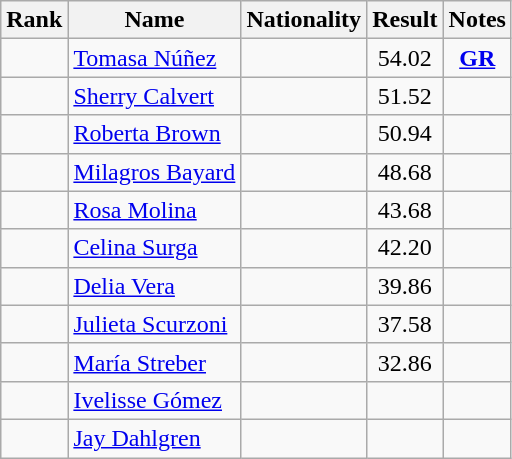<table class="wikitable sortable" style="text-align:center">
<tr>
<th>Rank</th>
<th>Name</th>
<th>Nationality</th>
<th>Result</th>
<th>Notes</th>
</tr>
<tr>
<td></td>
<td align=left><a href='#'>Tomasa Núñez</a></td>
<td align=left></td>
<td>54.02</td>
<td><strong><a href='#'>GR</a></strong></td>
</tr>
<tr>
<td></td>
<td align=left><a href='#'>Sherry Calvert</a></td>
<td align=left></td>
<td>51.52</td>
<td></td>
</tr>
<tr>
<td></td>
<td align=left><a href='#'>Roberta Brown</a></td>
<td align=left></td>
<td>50.94</td>
<td></td>
</tr>
<tr>
<td></td>
<td align=left><a href='#'>Milagros Bayard</a></td>
<td align=left></td>
<td>48.68</td>
<td></td>
</tr>
<tr>
<td></td>
<td align=left><a href='#'>Rosa Molina</a></td>
<td align=left></td>
<td>43.68</td>
<td></td>
</tr>
<tr>
<td></td>
<td align=left><a href='#'>Celina Surga</a></td>
<td align=left></td>
<td>42.20</td>
<td></td>
</tr>
<tr>
<td></td>
<td align=left><a href='#'>Delia Vera</a></td>
<td align=left></td>
<td>39.86</td>
<td></td>
</tr>
<tr>
<td></td>
<td align=left><a href='#'>Julieta Scurzoni</a></td>
<td align=left></td>
<td>37.58</td>
<td></td>
</tr>
<tr>
<td></td>
<td align=left><a href='#'>María Streber</a></td>
<td align=left></td>
<td>32.86</td>
<td></td>
</tr>
<tr>
<td></td>
<td align=left><a href='#'>Ivelisse Gómez</a></td>
<td align=left></td>
<td></td>
<td></td>
</tr>
<tr>
<td></td>
<td align=left><a href='#'>Jay Dahlgren</a></td>
<td align=left></td>
<td></td>
<td></td>
</tr>
</table>
